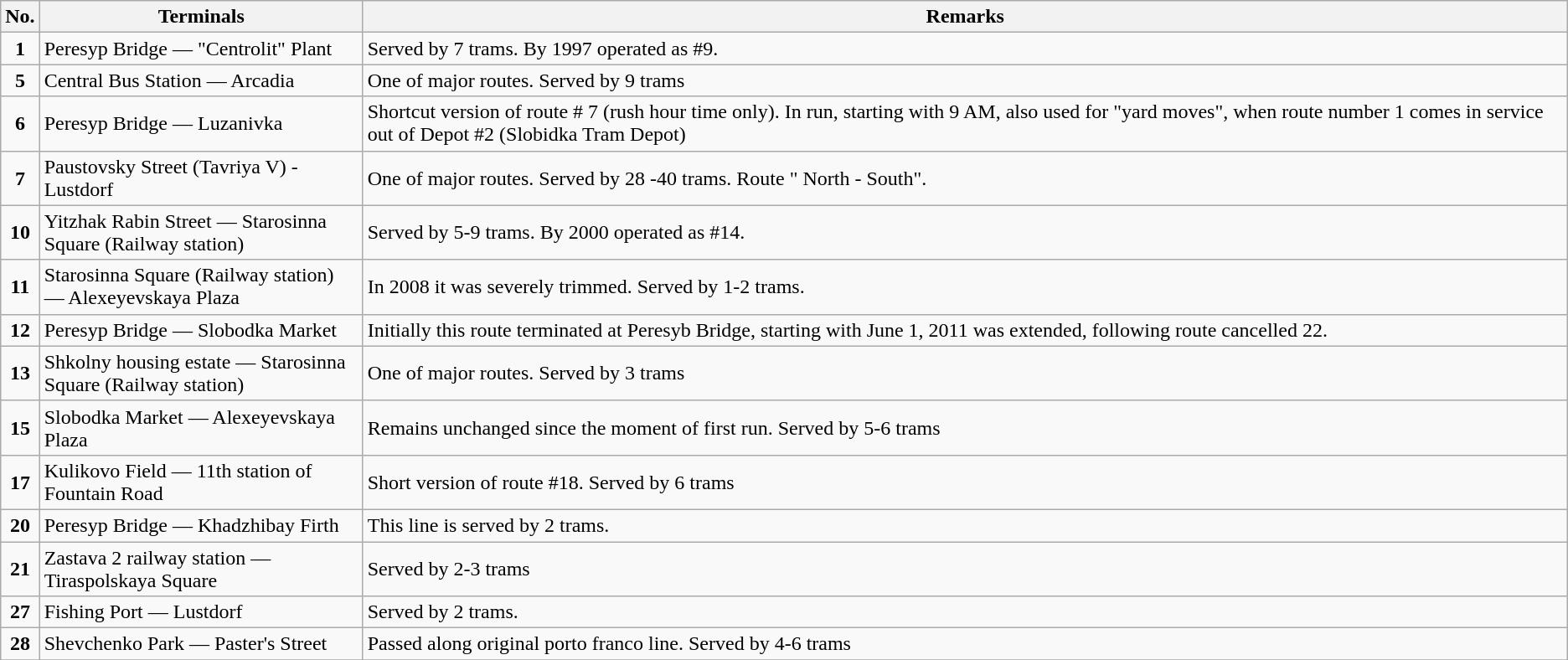<table class="wikitable">
<tr ----class="hintergrundfarbe6">
<th>No.</th>
<th width=250>Terminals</th>
<th>Remarks</th>
</tr>
<tr ---->
<td align="center"><strong>1</strong></td>
<td>Peresyp Bridge — "Centrolit" Plant</td>
<td>Served by 7 trams. By 1997 operated as #9.</td>
</tr>
<tr ---->
<td align="center"><strong>5</strong></td>
<td>Central Bus Station — Arcadia</td>
<td>One of major routes. Served by 9 trams</td>
</tr>
<tr ---->
<td align="center"><strong>6</strong></td>
<td>Peresyp Bridge — Luzanivka</td>
<td>Shortcut version of route # 7 (rush hour time only). In run, starting with 9 AM, also used for "yard moves", when route number 1 comes in service out of Depot #2 (Slobidka Tram Depot)</td>
</tr>
<tr ---->
<td align="center"><strong>7</strong></td>
<td>Paustovsky Street (Tavriya V) - Lustdorf</td>
<td>One of major routes. Served by 28 -40 trams. Route " North - South".</td>
</tr>
<tr ---->
<td align="center"><strong>10</strong></td>
<td>Yitzhak Rabin Street — Starosinna Square (Railway station)</td>
<td>Served by 5-9 trams. By 2000 operated as #14.</td>
</tr>
<tr ---->
<td align="center"><strong>11</strong></td>
<td>Starosinna Square (Railway station) — Alexeyevskaya Plaza</td>
<td>In 2008 it was severely trimmed. Served by 1-2 trams.</td>
</tr>
<tr ---->
<td align="center"><strong>12</strong></td>
<td>Peresyp Bridge — Slobodka Market</td>
<td>Initially this route terminated at Peresyb Bridge, starting with June 1, 2011 was extended, following route cancelled 22.</td>
</tr>
<tr ---->
<td align="center"><strong>13</strong></td>
<td>Shkolny housing estate — Starosinna Square (Railway station)</td>
<td>One of major routes. Served by 3 trams</td>
</tr>
<tr ---->
<td align="center"><strong>15</strong></td>
<td>Slobodka Market — Alexeyevskaya Plaza</td>
<td>Remains unchanged since the moment of first run. Served by 5-6 trams</td>
</tr>
<tr ---->
<td align="center"><strong>17</strong></td>
<td>Kulikovo Field — 11th station of Fountain Road</td>
<td>Short version of route #18. Served by 6 trams</td>
</tr>
<tr ---->
<td align="center"><strong>20</strong></td>
<td>Peresyp Bridge — Khadzhibay Firth</td>
<td>This line is served by 2 trams.</td>
</tr>
<tr ---->
<td align="center"><strong>21</strong></td>
<td>Zastava 2 railway station — Tiraspolskaya Square</td>
<td>Served by 2-3 trams</td>
</tr>
<tr ---->
<td align="center"><strong>27</strong></td>
<td>Fishing Port — Lustdorf</td>
<td>Served by 2 trams.</td>
</tr>
<tr ---->
<td align="center"><strong>28</strong></td>
<td>Shevchenko Park — Paster's Street</td>
<td>Passed along original porto franco line. Served by 4-6 trams</td>
</tr>
<tr ---->
</tr>
</table>
